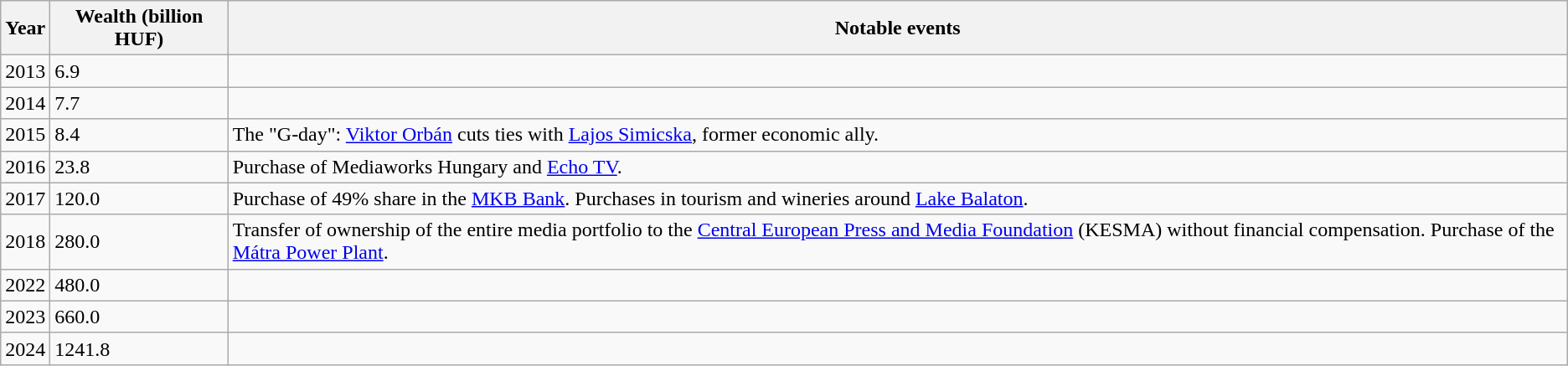<table class="wikitable">
<tr>
<th>Year</th>
<th>Wealth (billion HUF)</th>
<th>Notable events</th>
</tr>
<tr>
<td>2013</td>
<td>6.9</td>
<td></td>
</tr>
<tr>
<td>2014</td>
<td>7.7</td>
<td></td>
</tr>
<tr>
<td>2015</td>
<td>8.4</td>
<td>The "G-day": <a href='#'>Viktor Orbán</a> cuts ties with <a href='#'>Lajos Simicska</a>, former economic ally.</td>
</tr>
<tr>
<td>2016</td>
<td>23.8</td>
<td>Purchase of Mediaworks Hungary and <a href='#'>Echo TV</a>.</td>
</tr>
<tr>
<td>2017</td>
<td>120.0</td>
<td>Purchase of 49% share in the <a href='#'>MKB Bank</a>. Purchases in tourism and wineries around <a href='#'>Lake Balaton</a>.</td>
</tr>
<tr>
<td>2018</td>
<td>280.0</td>
<td>Transfer of ownership of the entire media portfolio to the <a href='#'>Central European Press and Media Foundation</a> (KESMA) without financial compensation. Purchase of the <a href='#'>Mátra Power Plant</a>.</td>
</tr>
<tr>
<td>2022</td>
<td>480.0</td>
<td></td>
</tr>
<tr>
<td>2023</td>
<td>660.0</td>
<td></td>
</tr>
<tr>
<td>2024</td>
<td>1241.8</td>
<td></td>
</tr>
</table>
